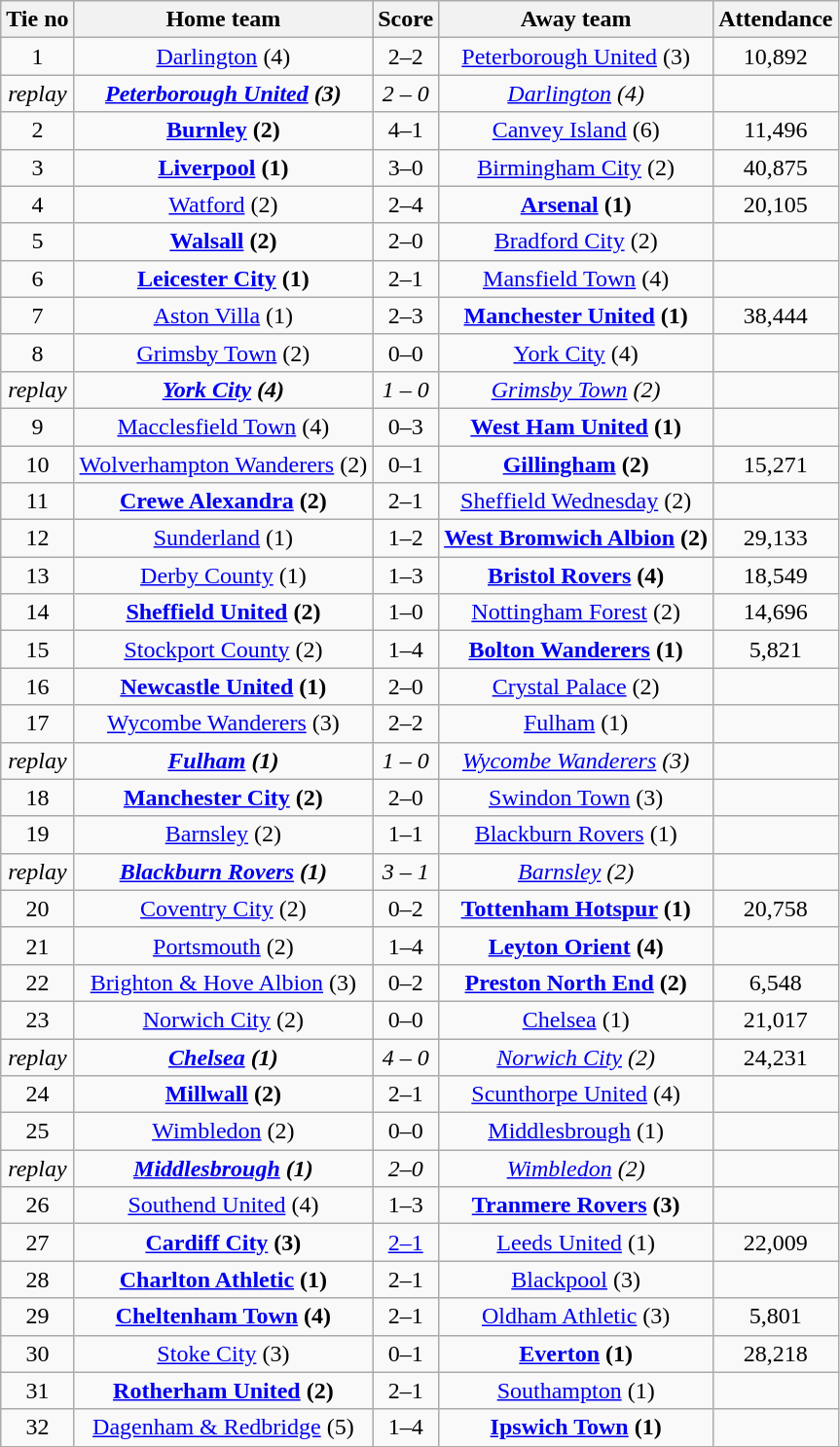<table class="wikitable" style="text-align: center">
<tr>
<th>Tie no</th>
<th>Home team</th>
<th>Score</th>
<th>Away team</th>
<th>Attendance</th>
</tr>
<tr>
<td>1</td>
<td><a href='#'>Darlington</a> (4)</td>
<td>2–2</td>
<td><a href='#'>Peterborough United</a> (3)</td>
<td>10,892</td>
</tr>
<tr>
<td><em>replay</em></td>
<td><strong><em><a href='#'>Peterborough United</a> (3)</em></strong></td>
<td><em>2 – 0</em></td>
<td><em><a href='#'>Darlington</a> (4)</em></td>
<td></td>
</tr>
<tr>
<td>2</td>
<td><strong><a href='#'>Burnley</a> (2)</strong></td>
<td>4–1</td>
<td><a href='#'>Canvey Island</a> (6)</td>
<td>11,496</td>
</tr>
<tr>
<td>3</td>
<td><strong><a href='#'>Liverpool</a> (1)</strong></td>
<td>3–0</td>
<td><a href='#'>Birmingham City</a> (2)</td>
<td>40,875</td>
</tr>
<tr>
<td>4</td>
<td><a href='#'>Watford</a> (2)</td>
<td>2–4</td>
<td><strong><a href='#'>Arsenal</a> (1)</strong></td>
<td>20,105</td>
</tr>
<tr>
<td>5</td>
<td><strong><a href='#'>Walsall</a> (2)</strong></td>
<td>2–0</td>
<td><a href='#'>Bradford City</a> (2)</td>
<td></td>
</tr>
<tr>
<td>6</td>
<td><strong><a href='#'>Leicester City</a> (1)</strong></td>
<td>2–1</td>
<td><a href='#'>Mansfield Town</a> (4)</td>
<td></td>
</tr>
<tr>
<td>7</td>
<td><a href='#'>Aston Villa</a> (1)</td>
<td>2–3</td>
<td><strong><a href='#'>Manchester United</a> (1)</strong></td>
<td>38,444</td>
</tr>
<tr>
<td>8</td>
<td><a href='#'>Grimsby Town</a> (2)</td>
<td>0–0</td>
<td><a href='#'>York City</a> (4)</td>
<td></td>
</tr>
<tr>
<td><em>replay</em></td>
<td><strong><em><a href='#'>York City</a> (4)</em></strong></td>
<td><em>1 – 0</em></td>
<td><em><a href='#'>Grimsby Town</a> (2)</em></td>
<td></td>
</tr>
<tr>
<td>9</td>
<td><a href='#'>Macclesfield Town</a> (4)</td>
<td>0–3</td>
<td><strong><a href='#'>West Ham United</a> (1)</strong></td>
<td></td>
</tr>
<tr>
<td>10</td>
<td><a href='#'>Wolverhampton Wanderers</a> (2)</td>
<td>0–1</td>
<td><strong><a href='#'>Gillingham</a> (2)</strong></td>
<td>15,271</td>
</tr>
<tr>
<td>11</td>
<td><strong><a href='#'>Crewe Alexandra</a> (2)</strong></td>
<td>2–1</td>
<td><a href='#'>Sheffield Wednesday</a> (2)</td>
<td></td>
</tr>
<tr>
<td>12</td>
<td><a href='#'>Sunderland</a> (1)</td>
<td>1–2</td>
<td><strong><a href='#'>West Bromwich Albion</a> (2)</strong></td>
<td>29,133</td>
</tr>
<tr>
<td>13</td>
<td><a href='#'>Derby County</a> (1)</td>
<td>1–3</td>
<td><strong><a href='#'>Bristol Rovers</a> (4)</strong></td>
<td>18,549</td>
</tr>
<tr>
<td>14</td>
<td><strong><a href='#'>Sheffield United</a> (2)</strong></td>
<td>1–0</td>
<td><a href='#'>Nottingham Forest</a> (2)</td>
<td>14,696</td>
</tr>
<tr>
<td>15</td>
<td><a href='#'>Stockport County</a> (2)</td>
<td>1–4</td>
<td><strong><a href='#'>Bolton Wanderers</a> (1)</strong></td>
<td>5,821</td>
</tr>
<tr>
<td>16</td>
<td><strong><a href='#'>Newcastle United</a> (1)</strong></td>
<td>2–0</td>
<td><a href='#'>Crystal Palace</a> (2)</td>
<td></td>
</tr>
<tr>
<td>17</td>
<td><a href='#'>Wycombe Wanderers</a> (3)</td>
<td>2–2</td>
<td><a href='#'>Fulham</a> (1)</td>
<td></td>
</tr>
<tr>
<td><em>replay</em></td>
<td><strong><em><a href='#'>Fulham</a> (1)</em></strong></td>
<td><em>1 – 0</em></td>
<td><em><a href='#'>Wycombe Wanderers</a> (3)</em></td>
<td></td>
</tr>
<tr>
<td>18</td>
<td><strong><a href='#'>Manchester City</a> (2)</strong></td>
<td>2–0</td>
<td><a href='#'>Swindon Town</a> (3)</td>
<td></td>
</tr>
<tr>
<td>19</td>
<td><a href='#'>Barnsley</a> (2)</td>
<td>1–1</td>
<td><a href='#'>Blackburn Rovers</a> (1)</td>
<td></td>
</tr>
<tr>
<td><em>replay</em></td>
<td><strong><em><a href='#'>Blackburn Rovers</a> (1)</em></strong></td>
<td><em>3 – 1</em></td>
<td><em><a href='#'>Barnsley</a> (2)</em></td>
<td></td>
</tr>
<tr>
<td>20</td>
<td><a href='#'>Coventry City</a> (2)</td>
<td>0–2</td>
<td><strong><a href='#'>Tottenham Hotspur</a> (1)</strong></td>
<td>20,758</td>
</tr>
<tr>
<td>21</td>
<td><a href='#'>Portsmouth</a> (2)</td>
<td>1–4</td>
<td><strong><a href='#'>Leyton Orient</a> (4)</strong></td>
<td></td>
</tr>
<tr>
<td>22</td>
<td><a href='#'>Brighton & Hove Albion</a> (3)</td>
<td>0–2</td>
<td><strong><a href='#'>Preston North End</a> (2)</strong></td>
<td>6,548</td>
</tr>
<tr>
<td>23</td>
<td><a href='#'>Norwich City</a> (2)</td>
<td>0–0</td>
<td><a href='#'>Chelsea</a> (1)</td>
<td>21,017</td>
</tr>
<tr>
<td><em>replay</em></td>
<td><strong><em><a href='#'>Chelsea</a> (1)</em></strong></td>
<td><em>4 – 0</em></td>
<td><em><a href='#'>Norwich City</a> (2)</em></td>
<td>24,231</td>
</tr>
<tr>
<td>24</td>
<td><strong><a href='#'>Millwall</a> (2)</strong></td>
<td>2–1</td>
<td><a href='#'>Scunthorpe United</a> (4)</td>
<td></td>
</tr>
<tr>
<td>25</td>
<td><a href='#'>Wimbledon</a> (2)</td>
<td>0–0</td>
<td><a href='#'>Middlesbrough</a> (1)</td>
<td></td>
</tr>
<tr>
<td><em>replay</em></td>
<td><strong><em><a href='#'>Middlesbrough</a> (1)</em></strong></td>
<td><em>2–0</em></td>
<td><em><a href='#'>Wimbledon</a> (2)</em></td>
<td></td>
</tr>
<tr>
<td>26</td>
<td><a href='#'>Southend United</a> (4)</td>
<td>1–3</td>
<td><strong><a href='#'>Tranmere Rovers</a> (3)</strong></td>
<td></td>
</tr>
<tr>
<td>27</td>
<td><strong><a href='#'>Cardiff City</a> (3)</strong></td>
<td><a href='#'>2–1</a></td>
<td><a href='#'>Leeds United</a> (1)</td>
<td>22,009</td>
</tr>
<tr>
<td>28</td>
<td><strong><a href='#'>Charlton Athletic</a> (1)</strong></td>
<td>2–1</td>
<td><a href='#'>Blackpool</a> (3)</td>
<td></td>
</tr>
<tr>
<td>29</td>
<td><strong><a href='#'>Cheltenham Town</a> (4)</strong></td>
<td>2–1</td>
<td><a href='#'>Oldham Athletic</a> (3)</td>
<td>5,801</td>
</tr>
<tr>
<td>30</td>
<td><a href='#'>Stoke City</a> (3)</td>
<td>0–1</td>
<td><strong><a href='#'>Everton</a> (1)</strong></td>
<td>28,218</td>
</tr>
<tr>
<td>31</td>
<td><strong><a href='#'>Rotherham United</a> (2)</strong></td>
<td>2–1</td>
<td><a href='#'>Southampton</a> (1)</td>
<td></td>
</tr>
<tr>
<td>32</td>
<td><a href='#'>Dagenham & Redbridge</a> (5)</td>
<td>1–4</td>
<td><strong><a href='#'>Ipswich Town</a> (1)</strong></td>
<td></td>
</tr>
</table>
